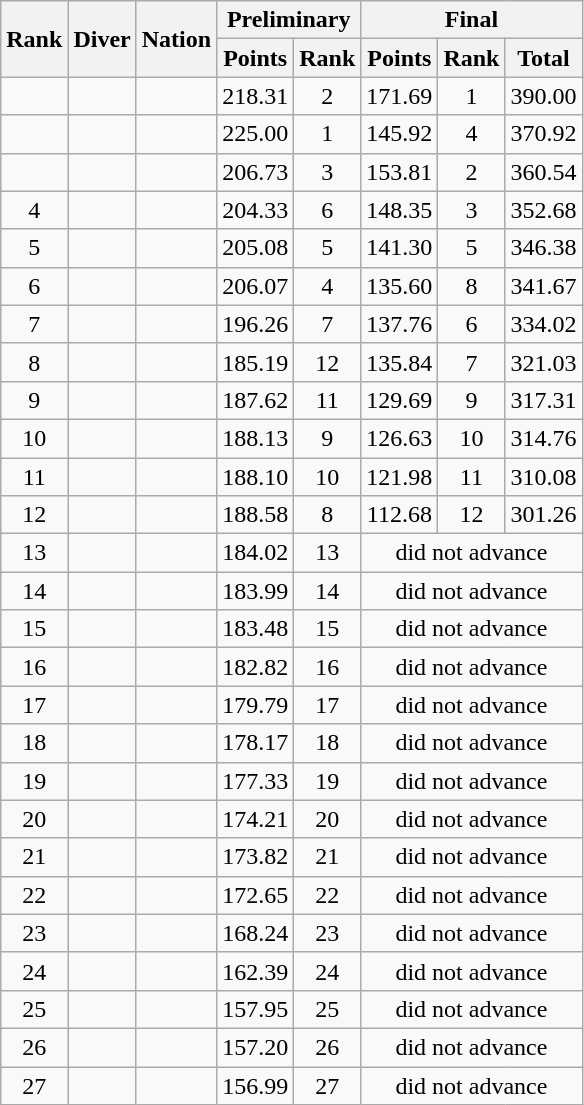<table class="wikitable sortable" style="text-align:center;">
<tr>
<th rowspan=2>Rank</th>
<th rowspan=2>Diver</th>
<th rowspan=2>Nation</th>
<th colspan=2>Preliminary</th>
<th colspan=3>Final</th>
</tr>
<tr>
<th>Points</th>
<th>Rank</th>
<th>Points</th>
<th>Rank</th>
<th>Total</th>
</tr>
<tr>
<td></td>
<td align=left></td>
<td align=left></td>
<td>218.31</td>
<td>2</td>
<td>171.69</td>
<td>1</td>
<td>390.00</td>
</tr>
<tr>
<td></td>
<td align=left></td>
<td align=left></td>
<td>225.00</td>
<td>1</td>
<td>145.92</td>
<td>4</td>
<td>370.92</td>
</tr>
<tr>
<td></td>
<td align=left></td>
<td align=left></td>
<td>206.73</td>
<td>3</td>
<td>153.81</td>
<td>2</td>
<td>360.54</td>
</tr>
<tr>
<td>4</td>
<td align=left></td>
<td align=left></td>
<td>204.33</td>
<td>6</td>
<td>148.35</td>
<td>3</td>
<td>352.68</td>
</tr>
<tr>
<td>5</td>
<td align=left></td>
<td align=left></td>
<td>205.08</td>
<td>5</td>
<td>141.30</td>
<td>5</td>
<td>346.38</td>
</tr>
<tr>
<td>6</td>
<td align=left></td>
<td align=left></td>
<td>206.07</td>
<td>4</td>
<td>135.60</td>
<td>8</td>
<td>341.67</td>
</tr>
<tr>
<td>7</td>
<td align=left></td>
<td align=left></td>
<td>196.26</td>
<td>7</td>
<td>137.76</td>
<td>6</td>
<td>334.02</td>
</tr>
<tr>
<td>8</td>
<td align=left></td>
<td align=left></td>
<td>185.19</td>
<td>12</td>
<td>135.84</td>
<td>7</td>
<td>321.03</td>
</tr>
<tr>
<td>9</td>
<td align=left></td>
<td align=left></td>
<td>187.62</td>
<td>11</td>
<td>129.69</td>
<td>9</td>
<td>317.31</td>
</tr>
<tr>
<td>10</td>
<td align=left></td>
<td align=left></td>
<td>188.13</td>
<td>9</td>
<td>126.63</td>
<td>10</td>
<td>314.76</td>
</tr>
<tr>
<td>11</td>
<td align=left></td>
<td align=left></td>
<td>188.10</td>
<td>10</td>
<td>121.98</td>
<td>11</td>
<td>310.08</td>
</tr>
<tr>
<td>12</td>
<td align=left></td>
<td align=left></td>
<td>188.58</td>
<td>8</td>
<td>112.68</td>
<td>12</td>
<td>301.26</td>
</tr>
<tr>
<td>13</td>
<td align=left></td>
<td align=left></td>
<td>184.02</td>
<td>13</td>
<td colspan=3>did not advance</td>
</tr>
<tr>
<td>14</td>
<td align=left></td>
<td align=left></td>
<td>183.99</td>
<td>14</td>
<td colspan=3>did not advance</td>
</tr>
<tr>
<td>15</td>
<td align=left></td>
<td align=left></td>
<td>183.48</td>
<td>15</td>
<td colspan=3>did not advance</td>
</tr>
<tr>
<td>16</td>
<td align=left></td>
<td align=left></td>
<td>182.82</td>
<td>16</td>
<td colspan=3>did not advance</td>
</tr>
<tr>
<td>17</td>
<td align=left></td>
<td align=left></td>
<td>179.79</td>
<td>17</td>
<td colspan=3>did not advance</td>
</tr>
<tr>
<td>18</td>
<td align=left></td>
<td align=left></td>
<td>178.17</td>
<td>18</td>
<td colspan=3>did not advance</td>
</tr>
<tr>
<td>19</td>
<td align=left></td>
<td align=left></td>
<td>177.33</td>
<td>19</td>
<td colspan=3>did not advance</td>
</tr>
<tr>
<td>20</td>
<td align=left></td>
<td align=left></td>
<td>174.21</td>
<td>20</td>
<td colspan=3>did not advance</td>
</tr>
<tr>
<td>21</td>
<td align=left></td>
<td align=left></td>
<td>173.82</td>
<td>21</td>
<td colspan=3>did not advance</td>
</tr>
<tr>
<td>22</td>
<td align=left></td>
<td align=left></td>
<td>172.65</td>
<td>22</td>
<td colspan=3>did not advance</td>
</tr>
<tr>
<td>23</td>
<td align=left></td>
<td align=left></td>
<td>168.24</td>
<td>23</td>
<td colspan=3>did not advance</td>
</tr>
<tr>
<td>24</td>
<td align=left></td>
<td align=left></td>
<td>162.39</td>
<td>24</td>
<td colspan=3>did not advance</td>
</tr>
<tr>
<td>25</td>
<td align=left></td>
<td align=left></td>
<td>157.95</td>
<td>25</td>
<td colspan=3>did not advance</td>
</tr>
<tr>
<td>26</td>
<td align=left></td>
<td align=left></td>
<td>157.20</td>
<td>26</td>
<td colspan=3>did not advance</td>
</tr>
<tr>
<td>27</td>
<td align=left></td>
<td align=left></td>
<td>156.99</td>
<td>27</td>
<td colspan=3>did not advance</td>
</tr>
</table>
